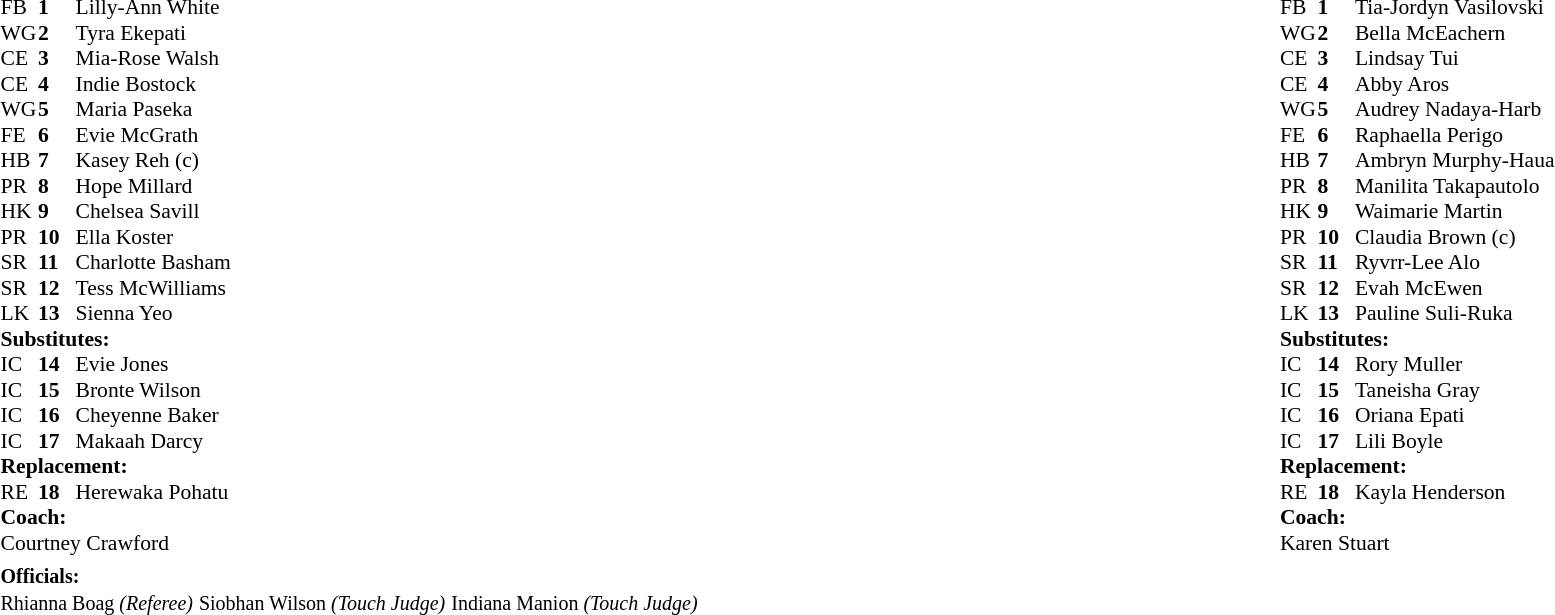<table class="mw-collapsible mw-collapsed" width="100%">
<tr>
<td valign="top" width="50%"><br><table cellspacing="0" cellpadding="0" style="font-size: 90%">
<tr>
<th width="25"></th>
<th width="25"></th>
</tr>
<tr>
<td>FB</td>
<td><strong>1</strong></td>
<td>Lilly-Ann White </td>
</tr>
<tr>
<td>WG</td>
<td><strong>2</strong></td>
<td>Tyra Ekepati </td>
</tr>
<tr>
<td>CE</td>
<td><strong>3</strong></td>
<td>Mia-Rose Walsh </td>
</tr>
<tr>
<td>CE</td>
<td><strong>4</strong></td>
<td>Indie Bostock </td>
</tr>
<tr>
<td>WG</td>
<td><strong>5</strong></td>
<td>Maria Paseka </td>
</tr>
<tr>
<td>FE</td>
<td><strong>6</strong></td>
<td>Evie McGrath </td>
</tr>
<tr>
<td>HB</td>
<td><strong>7</strong></td>
<td>Kasey Reh (c) </td>
</tr>
<tr>
<td>PR</td>
<td><strong>8</strong></td>
<td>Hope Millard </td>
</tr>
<tr>
<td>HK</td>
<td><strong>9</strong></td>
<td>Chelsea Savill </td>
</tr>
<tr>
<td>PR</td>
<td><strong>10</strong></td>
<td>Ella Koster </td>
</tr>
<tr>
<td>SR</td>
<td><strong>11</strong></td>
<td>Charlotte Basham </td>
</tr>
<tr>
<td>SR</td>
<td><strong>12</strong></td>
<td>Tess McWilliams </td>
</tr>
<tr>
<td>LK</td>
<td><strong>13</strong></td>
<td>Sienna Yeo </td>
</tr>
<tr>
<td colspan="3"><strong>Substitutes:</strong></td>
</tr>
<tr>
<td>IC</td>
<td><strong>14</strong></td>
<td>Evie Jones </td>
</tr>
<tr>
<td>IC</td>
<td><strong>15</strong></td>
<td>Bronte Wilson </td>
</tr>
<tr>
<td>IC</td>
<td><strong>16</strong></td>
<td>Cheyenne Baker </td>
</tr>
<tr>
<td>IC</td>
<td><strong>17</strong></td>
<td>Makaah Darcy </td>
</tr>
<tr>
<td colspan="3"><strong>Replacement:</strong></td>
</tr>
<tr>
<td>RE</td>
<td><strong>18</strong></td>
<td>Herewaka Pohatu </td>
</tr>
<tr>
<td colspan="3"><strong>Coach:</strong></td>
</tr>
<tr>
<td colspan="4">Courtney Crawford</td>
</tr>
</table>
</td>
<td valign="top" width="50%"><br><table cellspacing="0" cellpadding="0" align="center" style="font-size: 90%">
<tr>
<th width="25"></th>
<th width="25"></th>
</tr>
<tr>
<td>FB</td>
<td><strong>1</strong></td>
<td>Tia-Jordyn Vasilovski </td>
</tr>
<tr>
<td>WG</td>
<td><strong>2</strong></td>
<td>Bella McEachern </td>
</tr>
<tr>
<td>CE</td>
<td><strong>3</strong></td>
<td>Lindsay Tui </td>
</tr>
<tr>
<td>CE</td>
<td><strong>4</strong></td>
<td>Abby Aros </td>
</tr>
<tr>
<td>WG</td>
<td><strong>5</strong></td>
<td>Audrey Nadaya-Harb </td>
</tr>
<tr>
<td>FE</td>
<td><strong>6</strong></td>
<td>Raphaella Perigo </td>
</tr>
<tr>
<td>HB</td>
<td><strong>7</strong></td>
<td>Ambryn Murphy-Haua </td>
</tr>
<tr>
<td>PR</td>
<td><strong>8</strong></td>
<td>Manilita Takapautolo </td>
</tr>
<tr>
<td>HK</td>
<td><strong>9</strong></td>
<td>Waimarie Martin </td>
</tr>
<tr>
<td>PR</td>
<td><strong>10</strong></td>
<td>Claudia Brown (c) </td>
</tr>
<tr>
<td>SR</td>
<td><strong>11</strong></td>
<td>Ryvrr-Lee Alo </td>
</tr>
<tr>
<td>SR</td>
<td><strong>12</strong></td>
<td>Evah McEwen </td>
</tr>
<tr>
<td>LK</td>
<td><strong>13</strong></td>
<td>Pauline Suli-Ruka </td>
</tr>
<tr>
<td colspan="3"><strong>Substitutes:</strong></td>
</tr>
<tr>
<td>IC</td>
<td><strong>14</strong></td>
<td>Rory Muller </td>
</tr>
<tr>
<td>IC</td>
<td><strong>15</strong></td>
<td>Taneisha Gray </td>
</tr>
<tr>
<td>IC</td>
<td><strong>16</strong></td>
<td>Oriana Epati </td>
</tr>
<tr>
<td>IC</td>
<td><strong>17</strong></td>
<td>Lili Boyle </td>
</tr>
<tr>
<td colspan="3"><strong>Replacement:</strong></td>
</tr>
<tr>
<td>RE</td>
<td><strong>18</strong></td>
<td>Kayla Henderson </td>
</tr>
<tr>
<td colspan="3"><strong>Coach:</strong></td>
</tr>
<tr>
<td colspan="4">Karen Stuart</td>
</tr>
</table>
</td>
</tr>
<tr>
<td><strong><small>Officials:</small></strong><br><small>Rhianna Boag <em>(Referee)</em></small>
<small>Siobhan Wilson <em>(Touch Judge)</em></small>
<small>Indiana Manion <em>(Touch Judge)</em></small></td>
<td></td>
</tr>
</table>
